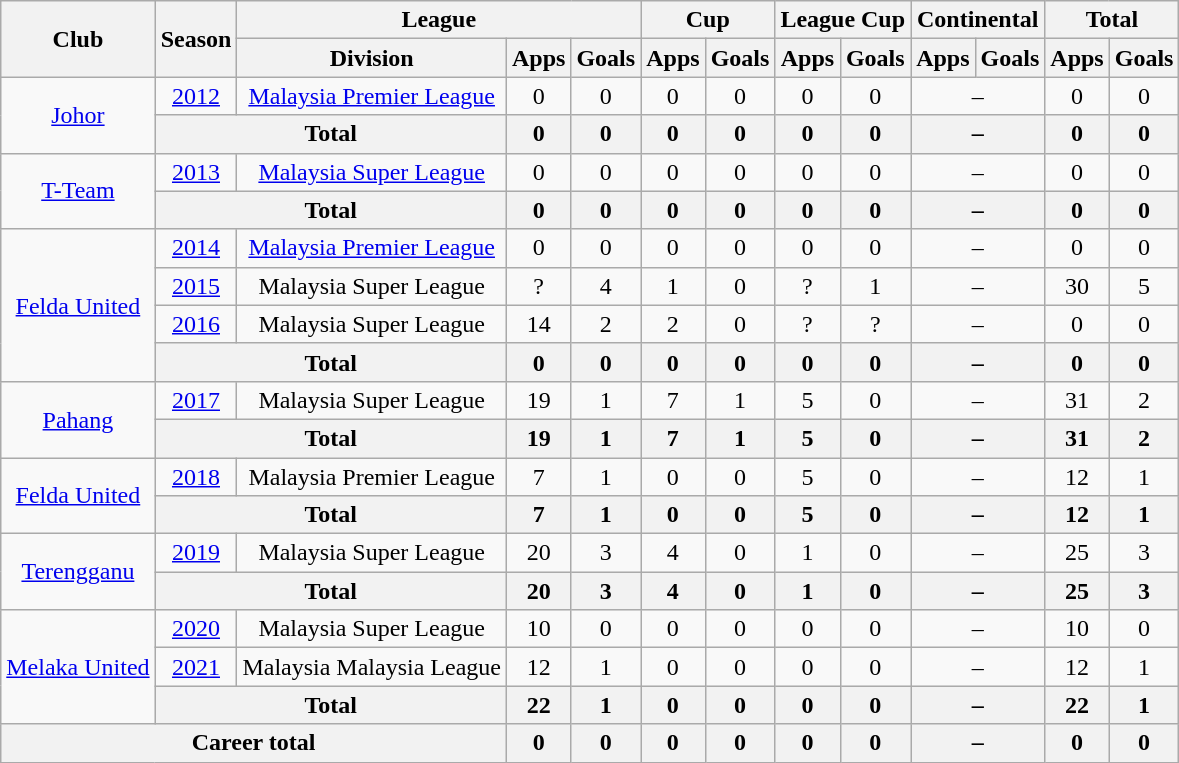<table class=wikitable style="text-align:center">
<tr>
<th rowspan=2>Club</th>
<th rowspan=2>Season</th>
<th colspan=3>League</th>
<th colspan=2>Cup</th>
<th colspan=2>League Cup</th>
<th colspan=2>Continental</th>
<th colspan=2>Total</th>
</tr>
<tr>
<th>Division</th>
<th>Apps</th>
<th>Goals</th>
<th>Apps</th>
<th>Goals</th>
<th>Apps</th>
<th>Goals</th>
<th>Apps</th>
<th>Goals</th>
<th>Apps</th>
<th>Goals</th>
</tr>
<tr>
<td rowspan=2><a href='#'>Johor</a></td>
<td><a href='#'>2012</a></td>
<td><a href='#'>Malaysia Premier League</a></td>
<td>0</td>
<td>0</td>
<td>0</td>
<td>0</td>
<td>0</td>
<td>0</td>
<td colspan="2">–</td>
<td>0</td>
<td>0</td>
</tr>
<tr>
<th colspan=2>Total</th>
<th>0</th>
<th>0</th>
<th>0</th>
<th>0</th>
<th>0</th>
<th>0</th>
<th colspan="2">–</th>
<th>0</th>
<th>0</th>
</tr>
<tr>
<td rowspan=2><a href='#'>T-Team</a></td>
<td><a href='#'>2013</a></td>
<td><a href='#'>Malaysia Super League</a></td>
<td>0</td>
<td>0</td>
<td>0</td>
<td>0</td>
<td>0</td>
<td>0</td>
<td colspan="2">–</td>
<td>0</td>
<td>0</td>
</tr>
<tr>
<th colspan=2>Total</th>
<th>0</th>
<th>0</th>
<th>0</th>
<th>0</th>
<th>0</th>
<th>0</th>
<th colspan="2">–</th>
<th>0</th>
<th>0</th>
</tr>
<tr>
<td rowspan=4><a href='#'>Felda United</a></td>
<td><a href='#'>2014</a></td>
<td><a href='#'>Malaysia Premier League</a></td>
<td>0</td>
<td>0</td>
<td>0</td>
<td>0</td>
<td>0</td>
<td>0</td>
<td colspan="2">–</td>
<td>0</td>
<td>0</td>
</tr>
<tr>
<td><a href='#'>2015</a></td>
<td>Malaysia Super League</td>
<td>?</td>
<td>4</td>
<td>1</td>
<td>0</td>
<td>?</td>
<td>1</td>
<td colspan="2">–</td>
<td>30</td>
<td>5</td>
</tr>
<tr>
<td><a href='#'>2016</a></td>
<td>Malaysia Super League</td>
<td>14</td>
<td>2</td>
<td>2</td>
<td>0</td>
<td>?</td>
<td>?</td>
<td colspan="2">–</td>
<td>0</td>
<td>0</td>
</tr>
<tr>
<th colspan=2>Total</th>
<th>0</th>
<th>0</th>
<th>0</th>
<th>0</th>
<th>0</th>
<th>0</th>
<th colspan="2">–</th>
<th>0</th>
<th>0</th>
</tr>
<tr>
<td rowspan=2><a href='#'>Pahang</a></td>
<td><a href='#'>2017</a></td>
<td>Malaysia Super League</td>
<td>19</td>
<td>1</td>
<td>7</td>
<td>1</td>
<td>5</td>
<td>0</td>
<td colspan="2">–</td>
<td>31</td>
<td>2</td>
</tr>
<tr>
<th colspan=2>Total</th>
<th>19</th>
<th>1</th>
<th>7</th>
<th>1</th>
<th>5</th>
<th>0</th>
<th colspan="2">–</th>
<th>31</th>
<th>2</th>
</tr>
<tr>
<td rowspan=2><a href='#'>Felda United</a></td>
<td><a href='#'>2018</a></td>
<td>Malaysia Premier League</td>
<td>7</td>
<td>1</td>
<td>0</td>
<td>0</td>
<td>5</td>
<td>0</td>
<td colspan="2">–</td>
<td>12</td>
<td>1</td>
</tr>
<tr>
<th colspan=2>Total</th>
<th>7</th>
<th>1</th>
<th>0</th>
<th>0</th>
<th>5</th>
<th>0</th>
<th colspan="2">–</th>
<th>12</th>
<th>1</th>
</tr>
<tr>
<td rowspan=2><a href='#'>Terengganu</a></td>
<td><a href='#'>2019</a></td>
<td>Malaysia Super League</td>
<td>20</td>
<td>3</td>
<td>4</td>
<td>0</td>
<td>1</td>
<td>0</td>
<td colspan="2">–</td>
<td>25</td>
<td>3</td>
</tr>
<tr>
<th colspan=2>Total</th>
<th>20</th>
<th>3</th>
<th>4</th>
<th>0</th>
<th>1</th>
<th>0</th>
<th colspan="2">–</th>
<th>25</th>
<th>3</th>
</tr>
<tr>
<td rowspan=3><a href='#'>Melaka United</a></td>
<td><a href='#'>2020</a></td>
<td>Malaysia Super League</td>
<td>10</td>
<td>0</td>
<td>0</td>
<td>0</td>
<td>0</td>
<td>0</td>
<td colspan="2">–</td>
<td>10</td>
<td>0</td>
</tr>
<tr>
<td><a href='#'>2021</a></td>
<td>Malaysia Malaysia League</td>
<td>12</td>
<td>1</td>
<td>0</td>
<td>0</td>
<td>0</td>
<td>0</td>
<td colspan="2">–</td>
<td>12</td>
<td>1</td>
</tr>
<tr>
<th colspan=2>Total</th>
<th>22</th>
<th>1</th>
<th>0</th>
<th>0</th>
<th>0</th>
<th>0</th>
<th colspan="2">–</th>
<th>22</th>
<th>1</th>
</tr>
<tr>
<th colspan=3>Career total</th>
<th>0</th>
<th>0</th>
<th>0</th>
<th>0</th>
<th>0</th>
<th>0</th>
<th colspan="2">–</th>
<th>0</th>
<th>0</th>
</tr>
</table>
